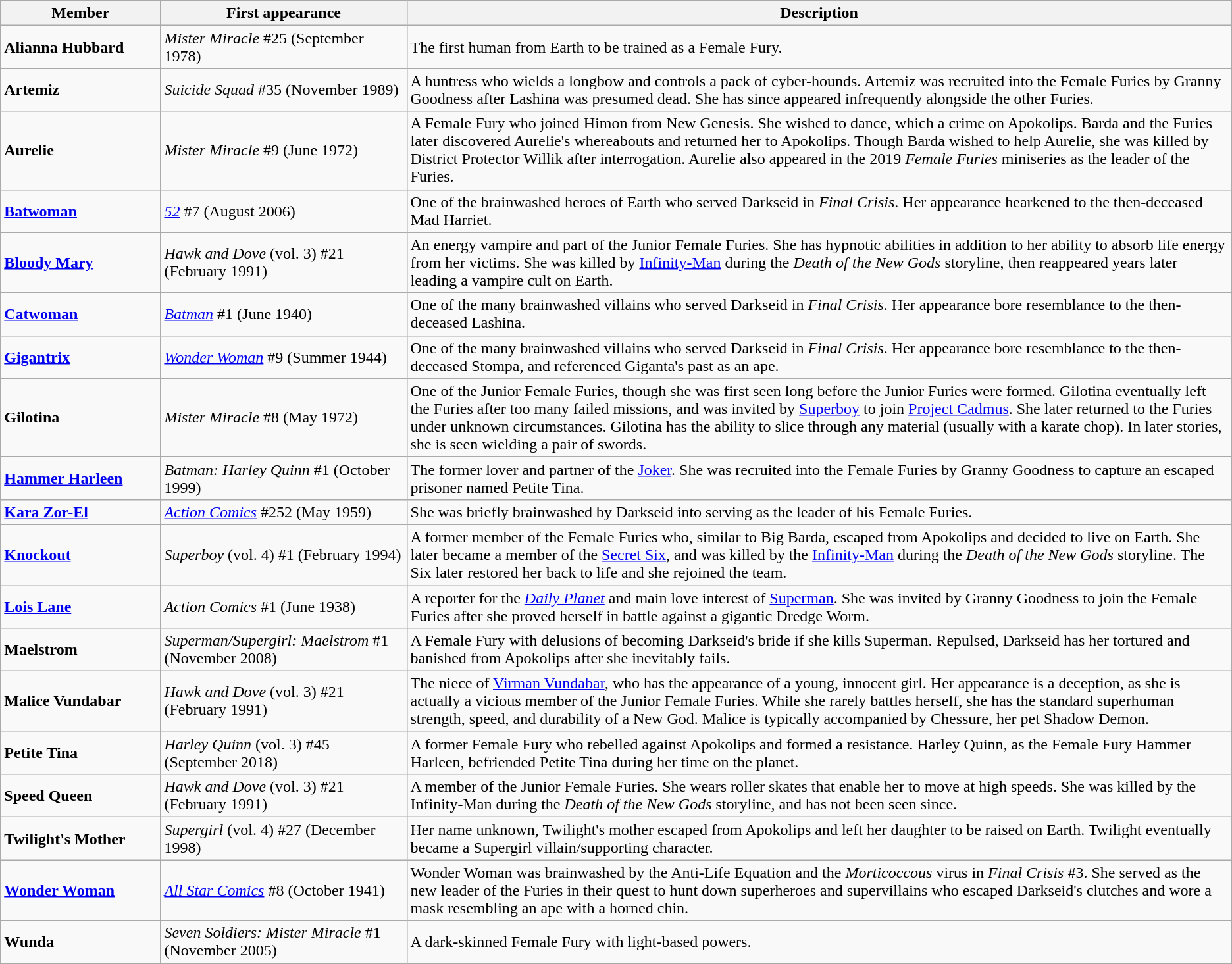<table class="wikitable">
<tr>
<th width="13%">Member</th>
<th width="20%">First appearance</th>
<th width="67%">Description</th>
</tr>
<tr>
<td><strong>Alianna Hubbard</strong></td>
<td><em>Mister Miracle</em> #25 (September 1978)</td>
<td>The first human from Earth to be trained as a Female Fury.</td>
</tr>
<tr>
<td><strong>Artemiz</strong></td>
<td><em>Suicide Squad</em> #35 (November 1989)</td>
<td>A huntress who wields a longbow and controls a pack of cyber-hounds. Artemiz was recruited into the Female Furies by Granny Goodness after Lashina was presumed dead. She has since appeared infrequently alongside the other Furies.</td>
</tr>
<tr>
<td><strong>Aurelie</strong></td>
<td><em>Mister Miracle</em> #9 (June 1972)</td>
<td>A Female Fury who joined Himon from New Genesis. She wished to dance, which a crime on Apokolips. Barda and the Furies later discovered Aurelie's whereabouts and returned her to Apokolips. Though Barda wished to help Aurelie, she was killed by District Protector Willik after interrogation. Aurelie also appeared in the 2019 <em>Female Furies</em> miniseries as the leader of the Furies.</td>
</tr>
<tr>
<td><strong><a href='#'>Batwoman</a></strong></td>
<td><em><a href='#'>52</a></em> #7 (August 2006)</td>
<td>One of the brainwashed heroes of Earth who served Darkseid in <em>Final Crisis</em>. Her appearance hearkened to the then-deceased Mad Harriet.</td>
</tr>
<tr>
<td><strong><a href='#'>Bloody Mary</a></strong></td>
<td><em>Hawk and Dove</em> (vol. 3) #21 (February 1991)</td>
<td>An energy vampire and part of the Junior Female Furies. She has hypnotic abilities in addition to her ability to absorb life energy from her victims. She was killed by <a href='#'>Infinity-Man</a> during the <em>Death of the New Gods</em> storyline, then reappeared years later leading a vampire cult on Earth.</td>
</tr>
<tr>
<td><strong><a href='#'>Catwoman</a></strong></td>
<td><em><a href='#'>Batman</a></em> #1 (June 1940)</td>
<td>One of the many brainwashed villains who served Darkseid in <em>Final Crisis</em>. Her appearance bore resemblance to the then-deceased Lashina.</td>
</tr>
<tr>
<td><strong><a href='#'>Gigantrix</a></strong></td>
<td><em><a href='#'>Wonder Woman</a></em> #9 (Summer 1944)</td>
<td>One of the many brainwashed villains who served Darkseid in <em>Final Crisis</em>. Her appearance bore resemblance to the then-deceased Stompa, and referenced Giganta's past as an ape.</td>
</tr>
<tr>
<td><strong>Gilotina</strong></td>
<td><em>Mister Miracle</em> #8 (May 1972)</td>
<td>One of the Junior Female Furies, though she was first seen long before the Junior Furies were formed. Gilotina eventually left the Furies after too many failed missions, and was invited by <a href='#'>Superboy</a> to join <a href='#'>Project Cadmus</a>. She later returned to the Furies under unknown circumstances. Gilotina has the ability to slice through any material (usually with a karate chop). In later stories, she is seen wielding a pair of swords.</td>
</tr>
<tr>
<td><strong><a href='#'>Hammer Harleen</a></strong></td>
<td><em>Batman: Harley Quinn</em> #1 (October 1999)</td>
<td>The former lover and partner of the <a href='#'>Joker</a>. She was recruited into the Female Furies by Granny Goodness to capture an escaped prisoner named Petite Tina.</td>
</tr>
<tr>
<td><strong><a href='#'>Kara Zor-El</a></strong></td>
<td><em><a href='#'>Action Comics</a></em> #252 (May 1959)</td>
<td>She was briefly brainwashed by Darkseid into serving as the leader of his Female Furies.</td>
</tr>
<tr>
<td><strong><a href='#'>Knockout</a></strong></td>
<td><em>Superboy</em> (vol. 4) #1 (February 1994)</td>
<td>A former member of the Female Furies who, similar to Big Barda, escaped from Apokolips and decided to live on Earth. She later became a member of the <a href='#'>Secret Six</a>, and was killed by the <a href='#'>Infinity-Man</a> during the <em>Death of the New Gods</em> storyline. The Six later restored her back to life and she rejoined the team.</td>
</tr>
<tr>
<td><strong><a href='#'>Lois Lane</a></strong></td>
<td><em>Action Comics</em> #1 (June 1938)</td>
<td>A reporter for the <em><a href='#'>Daily Planet</a></em> and main love interest of <a href='#'>Superman</a>. She was invited by Granny Goodness to join the Female Furies after she proved herself in battle against a gigantic Dredge Worm.</td>
</tr>
<tr>
<td><strong>Maelstrom</strong></td>
<td><em>Superman/Supergirl: Maelstrom</em> #1 (November 2008)</td>
<td>A Female Fury with delusions of becoming Darkseid's bride if she kills Superman. Repulsed, Darkseid has her tortured and banished from Apokolips after she inevitably fails.</td>
</tr>
<tr>
<td><strong>Malice Vundabar</strong></td>
<td><em>Hawk and Dove</em> (vol. 3) #21 (February 1991)</td>
<td>The niece of <a href='#'>Virman Vundabar</a>, who has the appearance of a young, innocent girl. Her appearance is a deception, as she is actually a vicious member of the Junior Female Furies. While she rarely battles herself, she has the standard superhuman strength, speed, and durability of a New God. Malice is typically accompanied by Chessure, her pet Shadow Demon.</td>
</tr>
<tr>
<td><strong>Petite Tina</strong></td>
<td><em>Harley Quinn</em> (vol. 3) #45 (September 2018)</td>
<td>A former Female Fury who rebelled against Apokolips and formed a resistance. Harley Quinn, as the Female Fury Hammer Harleen, befriended Petite Tina during her time on the planet.</td>
</tr>
<tr>
<td><strong>Speed Queen</strong></td>
<td><em>Hawk and Dove</em> (vol. 3) #21 (February 1991)</td>
<td>A member of the Junior Female Furies. She wears roller skates that enable her to move at high speeds. She was killed by the Infinity-Man during the <em>Death of the New Gods</em> storyline, and has not been seen since.</td>
</tr>
<tr>
<td><strong>Twilight's Mother</strong></td>
<td><em>Supergirl</em> (vol. 4) #27 (December 1998)</td>
<td>Her name unknown, Twilight's mother escaped from Apokolips and left her daughter to be raised on Earth. Twilight eventually became a Supergirl villain/supporting character.</td>
</tr>
<tr>
<td><strong><a href='#'>Wonder Woman</a></strong></td>
<td><em><a href='#'>All Star Comics</a></em> #8 (October 1941)</td>
<td>Wonder Woman was brainwashed by the Anti-Life Equation and the <em>Morticoccous</em> virus in <em>Final Crisis</em> #3. She served as the new leader of the Furies in their quest to hunt down superheroes and supervillains who escaped Darkseid's clutches and wore a mask resembling an ape with a horned chin.</td>
</tr>
<tr>
<td><strong>Wunda</strong></td>
<td><em>Seven Soldiers: Mister Miracle</em> #1 (November 2005)</td>
<td>A dark-skinned Female Fury with light-based powers.</td>
</tr>
</table>
